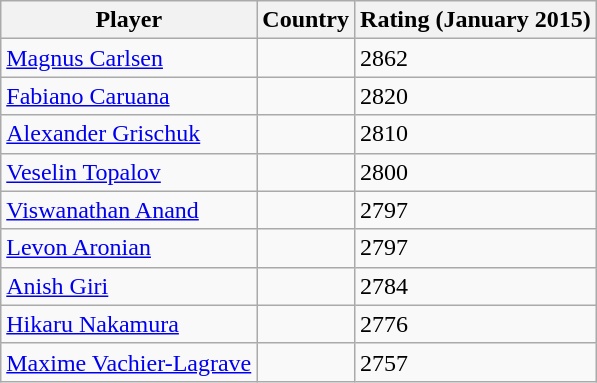<table class="wikitable sortable">
<tr>
<th>Player</th>
<th>Country</th>
<th>Rating (January 2015)</th>
</tr>
<tr>
<td><a href='#'>Magnus Carlsen</a></td>
<td></td>
<td>2862</td>
</tr>
<tr>
<td><a href='#'>Fabiano Caruana</a></td>
<td></td>
<td>2820</td>
</tr>
<tr>
<td><a href='#'>Alexander Grischuk</a></td>
<td></td>
<td>2810</td>
</tr>
<tr>
<td><a href='#'>Veselin Topalov</a></td>
<td></td>
<td>2800</td>
</tr>
<tr>
<td><a href='#'>Viswanathan Anand</a></td>
<td></td>
<td>2797</td>
</tr>
<tr>
<td><a href='#'>Levon Aronian</a></td>
<td></td>
<td>2797</td>
</tr>
<tr>
<td><a href='#'>Anish Giri</a></td>
<td></td>
<td>2784</td>
</tr>
<tr>
<td><a href='#'>Hikaru Nakamura</a></td>
<td></td>
<td>2776</td>
</tr>
<tr>
<td><a href='#'>Maxime Vachier-Lagrave</a></td>
<td></td>
<td>2757</td>
</tr>
</table>
